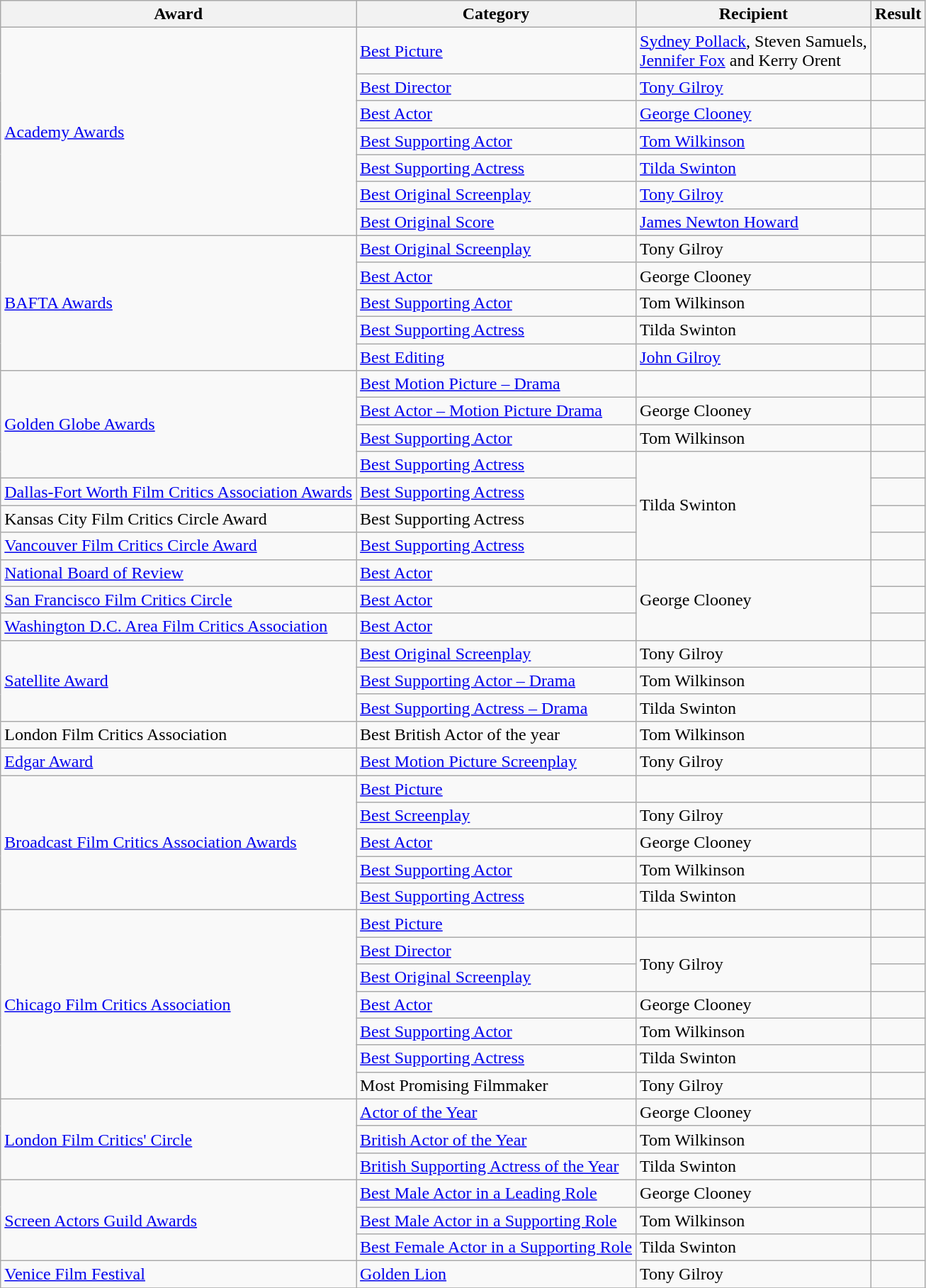<table class="wikitable">
<tr>
<th>Award</th>
<th>Category</th>
<th>Recipient</th>
<th>Result</th>
</tr>
<tr>
<td rowspan=7><a href='#'>Academy Awards</a></td>
<td><a href='#'>Best Picture</a></td>
<td><a href='#'>Sydney Pollack</a>, Steven Samuels,<br><a href='#'>Jennifer Fox</a> and Kerry Orent</td>
<td></td>
</tr>
<tr>
<td><a href='#'>Best Director</a></td>
<td><a href='#'>Tony Gilroy</a></td>
<td></td>
</tr>
<tr>
<td><a href='#'>Best Actor</a></td>
<td><a href='#'>George Clooney</a></td>
<td></td>
</tr>
<tr>
<td><a href='#'>Best Supporting Actor</a></td>
<td><a href='#'>Tom Wilkinson</a></td>
<td></td>
</tr>
<tr>
<td><a href='#'>Best Supporting Actress</a></td>
<td><a href='#'>Tilda Swinton</a></td>
<td></td>
</tr>
<tr>
<td><a href='#'>Best Original Screenplay</a></td>
<td><a href='#'>Tony Gilroy</a></td>
<td></td>
</tr>
<tr>
<td><a href='#'>Best Original Score</a></td>
<td><a href='#'>James Newton Howard</a></td>
<td></td>
</tr>
<tr>
<td rowspan=5><a href='#'>BAFTA Awards</a></td>
<td><a href='#'>Best Original Screenplay</a></td>
<td>Tony Gilroy</td>
<td></td>
</tr>
<tr>
<td><a href='#'>Best Actor</a></td>
<td>George Clooney</td>
<td></td>
</tr>
<tr>
<td><a href='#'>Best Supporting Actor</a></td>
<td>Tom Wilkinson</td>
<td></td>
</tr>
<tr>
<td><a href='#'>Best Supporting Actress</a></td>
<td>Tilda Swinton</td>
<td></td>
</tr>
<tr>
<td><a href='#'>Best Editing</a></td>
<td><a href='#'>John Gilroy</a></td>
<td></td>
</tr>
<tr>
<td rowspan=4><a href='#'>Golden Globe Awards</a></td>
<td><a href='#'>Best Motion Picture – Drama</a></td>
<td></td>
<td></td>
</tr>
<tr>
<td><a href='#'>Best Actor – Motion Picture Drama</a></td>
<td>George Clooney</td>
<td></td>
</tr>
<tr>
<td><a href='#'>Best Supporting Actor</a></td>
<td>Tom Wilkinson</td>
<td></td>
</tr>
<tr>
<td><a href='#'>Best Supporting Actress</a></td>
<td rowspan=4>Tilda Swinton</td>
<td></td>
</tr>
<tr>
<td><a href='#'>Dallas-Fort Worth Film Critics Association Awards</a></td>
<td><a href='#'>Best Supporting Actress</a></td>
<td></td>
</tr>
<tr>
<td>Kansas City Film Critics Circle Award</td>
<td>Best Supporting Actress</td>
<td></td>
</tr>
<tr>
<td><a href='#'>Vancouver Film Critics Circle Award</a></td>
<td><a href='#'>Best Supporting Actress</a></td>
<td></td>
</tr>
<tr>
<td><a href='#'>National Board of Review</a></td>
<td><a href='#'>Best Actor</a></td>
<td rowspan=3>George Clooney</td>
<td></td>
</tr>
<tr>
<td><a href='#'>San Francisco Film Critics Circle</a></td>
<td><a href='#'>Best Actor</a></td>
<td></td>
</tr>
<tr>
<td><a href='#'>Washington D.C. Area Film Critics Association</a></td>
<td><a href='#'>Best Actor</a></td>
<td></td>
</tr>
<tr>
<td rowspan=3><a href='#'>Satellite Award</a></td>
<td><a href='#'>Best Original Screenplay</a></td>
<td>Tony Gilroy</td>
<td></td>
</tr>
<tr>
<td><a href='#'>Best Supporting Actor – Drama</a></td>
<td>Tom Wilkinson</td>
<td></td>
</tr>
<tr>
<td><a href='#'>Best Supporting Actress – Drama</a></td>
<td>Tilda Swinton</td>
<td></td>
</tr>
<tr>
<td>London Film Critics Association</td>
<td>Best British Actor of the year</td>
<td>Tom Wilkinson</td>
<td></td>
</tr>
<tr>
<td><a href='#'>Edgar Award</a></td>
<td><a href='#'>Best Motion Picture Screenplay</a></td>
<td>Tony Gilroy</td>
<td></td>
</tr>
<tr>
<td rowspan=5><a href='#'>Broadcast Film Critics Association Awards</a></td>
<td><a href='#'>Best Picture</a></td>
<td></td>
<td></td>
</tr>
<tr>
<td><a href='#'>Best Screenplay</a></td>
<td>Tony Gilroy</td>
<td></td>
</tr>
<tr>
<td><a href='#'>Best Actor</a></td>
<td>George Clooney</td>
<td></td>
</tr>
<tr>
<td><a href='#'>Best Supporting Actor</a></td>
<td>Tom Wilkinson</td>
<td></td>
</tr>
<tr>
<td><a href='#'>Best Supporting Actress</a></td>
<td>Tilda Swinton</td>
<td></td>
</tr>
<tr>
<td rowspan=7><a href='#'>Chicago Film Critics Association</a></td>
<td><a href='#'>Best Picture</a></td>
<td></td>
<td></td>
</tr>
<tr>
<td><a href='#'>Best Director</a></td>
<td rowspan=2>Tony Gilroy</td>
<td></td>
</tr>
<tr>
<td><a href='#'>Best Original Screenplay</a></td>
<td></td>
</tr>
<tr>
<td><a href='#'>Best Actor</a></td>
<td>George Clooney</td>
<td></td>
</tr>
<tr>
<td><a href='#'>Best Supporting Actor</a></td>
<td>Tom Wilkinson</td>
<td></td>
</tr>
<tr>
<td><a href='#'>Best Supporting Actress</a></td>
<td>Tilda Swinton</td>
<td></td>
</tr>
<tr>
<td>Most Promising Filmmaker</td>
<td>Tony Gilroy</td>
<td></td>
</tr>
<tr>
<td rowspan=3><a href='#'>London Film Critics' Circle</a></td>
<td><a href='#'>Actor of the Year</a></td>
<td>George Clooney</td>
<td></td>
</tr>
<tr>
<td><a href='#'>British Actor of the Year</a></td>
<td>Tom Wilkinson</td>
<td></td>
</tr>
<tr>
<td><a href='#'>British Supporting Actress of the Year</a></td>
<td>Tilda Swinton</td>
<td></td>
</tr>
<tr>
<td rowspan=3><a href='#'>Screen Actors Guild Awards</a></td>
<td><a href='#'>Best Male Actor in a Leading Role</a></td>
<td>George Clooney</td>
<td></td>
</tr>
<tr>
<td><a href='#'>Best Male Actor in a Supporting Role</a></td>
<td>Tom Wilkinson</td>
<td></td>
</tr>
<tr>
<td><a href='#'>Best Female Actor in a Supporting Role</a></td>
<td>Tilda Swinton</td>
<td></td>
</tr>
<tr>
<td><a href='#'>Venice Film Festival</a></td>
<td><a href='#'>Golden Lion</a></td>
<td>Tony Gilroy</td>
<td></td>
</tr>
<tr>
</tr>
</table>
